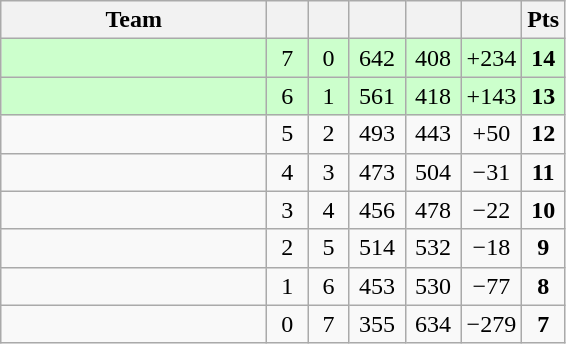<table class="wikitable" style="text-align:center;">
<tr>
<th width=170>Team</th>
<th width=20></th>
<th width=20></th>
<th width=30></th>
<th width=30></th>
<th width=30></th>
<th width=20>Pts</th>
</tr>
<tr bgcolor="#ccffcc">
<td align=left></td>
<td>7</td>
<td>0</td>
<td>642</td>
<td>408</td>
<td>+234</td>
<td><strong>14</strong></td>
</tr>
<tr bgcolor="#ccffcc">
<td align=left></td>
<td>6</td>
<td>1</td>
<td>561</td>
<td>418</td>
<td>+143</td>
<td><strong>13</strong></td>
</tr>
<tr>
<td align=left></td>
<td>5</td>
<td>2</td>
<td>493</td>
<td>443</td>
<td>+50</td>
<td><strong>12</strong></td>
</tr>
<tr>
<td align=left></td>
<td>4</td>
<td>3</td>
<td>473</td>
<td>504</td>
<td>−31</td>
<td><strong>11</strong></td>
</tr>
<tr>
<td align=left></td>
<td>3</td>
<td>4</td>
<td>456</td>
<td>478</td>
<td>−22</td>
<td><strong>10</strong></td>
</tr>
<tr>
<td align=left></td>
<td>2</td>
<td>5</td>
<td>514</td>
<td>532</td>
<td>−18</td>
<td><strong>9</strong></td>
</tr>
<tr>
<td align=left></td>
<td>1</td>
<td>6</td>
<td>453</td>
<td>530</td>
<td>−77</td>
<td><strong>8</strong></td>
</tr>
<tr>
<td align=left></td>
<td>0</td>
<td>7</td>
<td>355</td>
<td>634</td>
<td>−279</td>
<td><strong>7</strong></td>
</tr>
</table>
